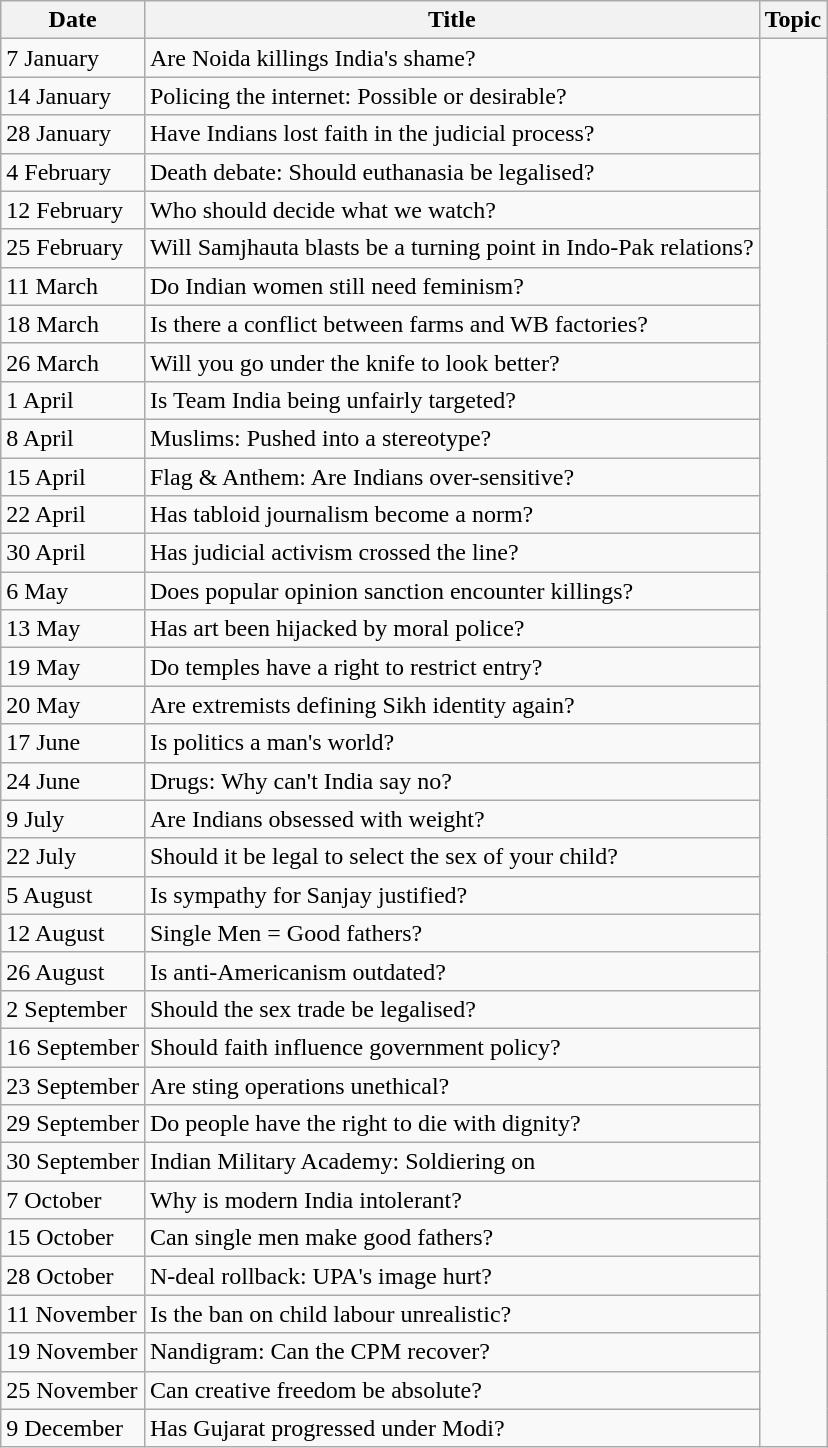<table class="wikitable">
<tr>
<th scope="col">Date</th>
<th scope="col">Title</th>
<th scope="col">Topic</th>
</tr>
<tr>
<td>7 January</td>
<td>Are Noida killings India's shame?</td>
</tr>
<tr>
<td>14 January</td>
<td>Policing the internet: Possible or desirable?</td>
</tr>
<tr>
<td>28 January</td>
<td>Have Indians lost faith in the judicial process?</td>
</tr>
<tr>
<td>4 February</td>
<td>Death debate: Should euthanasia be legalised?</td>
</tr>
<tr>
<td>12 February</td>
<td>Who should decide what we watch?</td>
</tr>
<tr>
<td>25 February</td>
<td>Will Samjhauta blasts be a turning point in Indo-Pak relations?</td>
</tr>
<tr>
<td>11 March</td>
<td>Do Indian women still need feminism?</td>
</tr>
<tr>
<td>18 March</td>
<td>Is there a conflict between farms and WB factories?</td>
</tr>
<tr>
<td>26 March</td>
<td>Will you go under the knife to look better?</td>
</tr>
<tr>
<td>1 April</td>
<td>Is Team India being unfairly targeted?</td>
</tr>
<tr>
<td>8 April</td>
<td>Muslims: Pushed into a stereotype?</td>
</tr>
<tr>
<td>15 April</td>
<td>Flag & Anthem: Are Indians over-sensitive?</td>
</tr>
<tr>
<td>22 April</td>
<td>Has tabloid journalism become a norm?</td>
</tr>
<tr>
<td>30 April</td>
<td>Has judicial activism crossed the line?</td>
</tr>
<tr>
<td>6 May</td>
<td>Does popular opinion sanction encounter killings?</td>
</tr>
<tr>
<td>13 May</td>
<td>Has art been hijacked by moral police?</td>
</tr>
<tr>
<td>19 May</td>
<td>Do temples have a right to restrict entry?</td>
</tr>
<tr>
<td>20 May</td>
<td>Are extremists defining Sikh identity again?</td>
</tr>
<tr>
<td>17 June</td>
<td>Is politics a man's world?</td>
</tr>
<tr>
<td>24 June</td>
<td>Drugs: Why can't India say no?</td>
</tr>
<tr>
<td>9 July</td>
<td>Are Indians obsessed with weight?</td>
</tr>
<tr>
<td>22 July</td>
<td>Should it be legal to select the sex of your child?</td>
</tr>
<tr>
<td>5 August</td>
<td>Is sympathy for Sanjay justified?</td>
</tr>
<tr>
<td>12 August</td>
<td>Single Men = Good fathers?</td>
</tr>
<tr>
<td>26 August</td>
<td>Is anti-Americanism outdated?</td>
</tr>
<tr>
<td>2 September</td>
<td>Should the sex trade be legalised?</td>
</tr>
<tr>
<td>16 September</td>
<td>Should faith influence government policy?</td>
</tr>
<tr>
<td>23 September</td>
<td>Are sting operations unethical?</td>
</tr>
<tr>
<td>29 September</td>
<td>Do people have the right to die with dignity?</td>
</tr>
<tr>
<td>30 September</td>
<td>Indian Military Academy: Soldiering on</td>
</tr>
<tr>
<td>7 October</td>
<td>Why is modern India intolerant?</td>
</tr>
<tr>
<td>15 October</td>
<td>Can single men make good fathers?</td>
</tr>
<tr>
<td>28 October</td>
<td>N-deal rollback: UPA's image hurt?</td>
</tr>
<tr>
<td>11 November</td>
<td>Is the ban on child labour unrealistic?</td>
</tr>
<tr>
<td>19 November</td>
<td>Nandigram: Can the CPM recover?</td>
</tr>
<tr>
<td>25 November</td>
<td>Can creative freedom be absolute?</td>
</tr>
<tr>
<td>9 December</td>
<td>Has Gujarat progressed under Modi?</td>
</tr>
</table>
